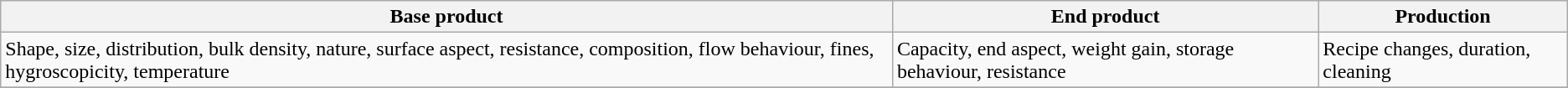<table class="wikitable">
<tr>
<th>Base product</th>
<th>End product</th>
<th>Production</th>
</tr>
<tr>
<td>Shape, size, distribution, bulk density, nature, surface aspect, resistance, composition, flow behaviour, fines, hygroscopicity, temperature</td>
<td>Capacity, end aspect, weight gain, storage behaviour, resistance</td>
<td>Recipe changes, duration, cleaning</td>
</tr>
<tr>
</tr>
</table>
